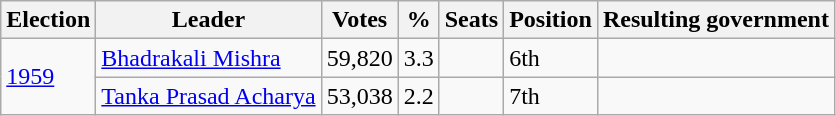<table class="wikitable">
<tr>
<th>Election</th>
<th>Leader</th>
<th>Votes</th>
<th>%</th>
<th>Seats</th>
<th>Position</th>
<th>Resulting government</th>
</tr>
<tr>
<td rowspan="2"><a href='#'>1959</a></td>
<td><a href='#'>Bhadrakali Mishra</a></td>
<td>59,820</td>
<td>3.3</td>
<td></td>
<td>6th</td>
<td></td>
</tr>
<tr>
<td><a href='#'>Tanka Prasad Acharya</a></td>
<td>53,038</td>
<td>2.2</td>
<td></td>
<td>7th</td>
<td></td>
</tr>
</table>
